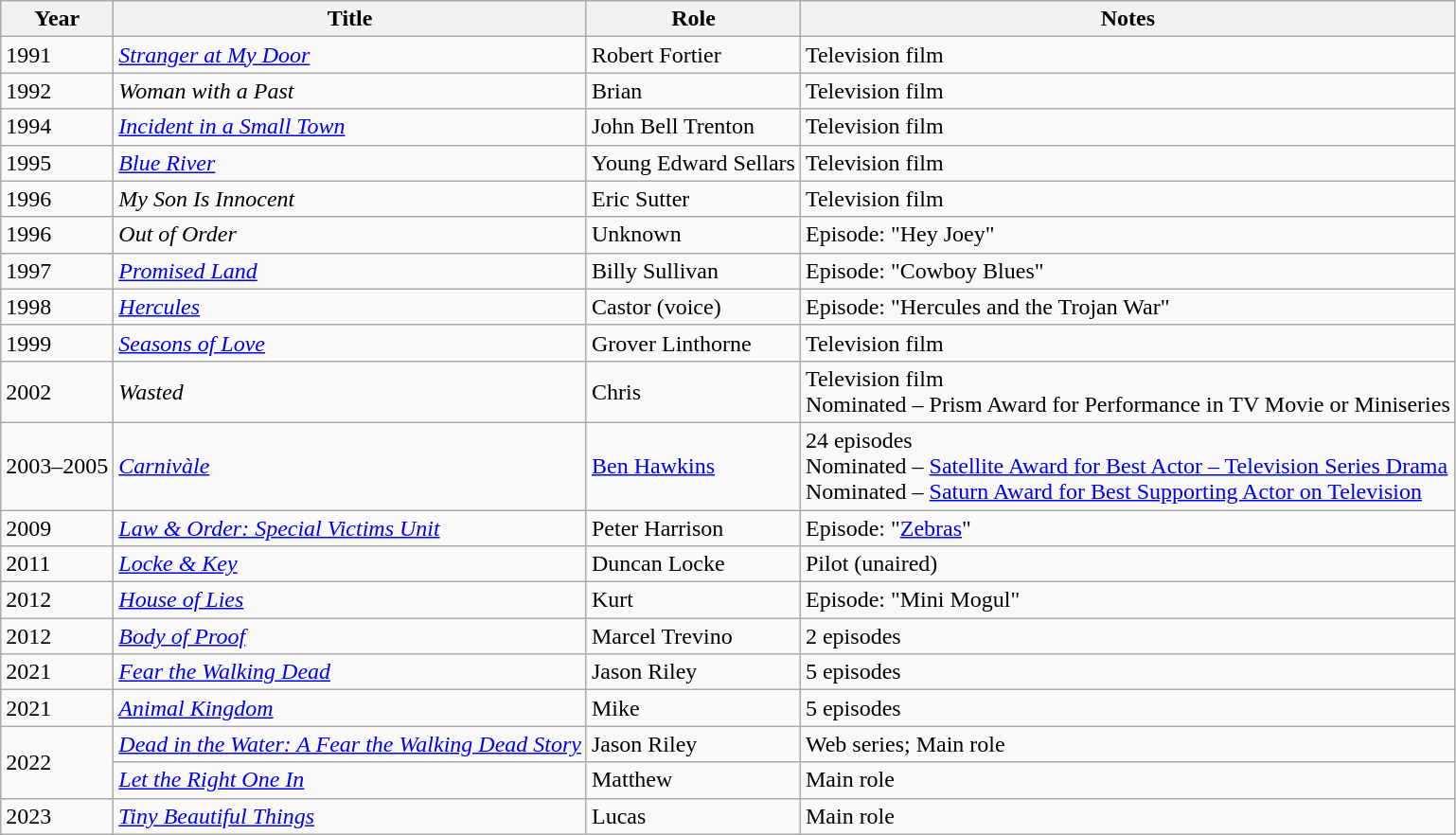<table class="wikitable sortable">
<tr>
<th>Year</th>
<th>Title</th>
<th>Role</th>
<th class="unsortable">Notes</th>
</tr>
<tr>
<td>1991</td>
<td><em><a href='#'>Stranger at My Door</a></em></td>
<td>Robert Fortier</td>
<td>Television film</td>
</tr>
<tr>
<td>1992</td>
<td><em>Woman with a Past</em></td>
<td>Brian</td>
<td>Television film</td>
</tr>
<tr>
<td>1994</td>
<td><em><a href='#'>Incident in a Small Town</a></em></td>
<td>John Bell Trenton</td>
<td>Television film</td>
</tr>
<tr>
<td>1995</td>
<td><em><a href='#'>Blue River</a></em></td>
<td>Young Edward Sellars</td>
<td>Television film</td>
</tr>
<tr>
<td>1996</td>
<td><em>My Son Is Innocent</em></td>
<td>Eric Sutter</td>
<td>Television film</td>
</tr>
<tr>
<td>1996</td>
<td><em>Out of Order</em></td>
<td>Unknown</td>
<td>Episode: "Hey Joey"</td>
</tr>
<tr>
<td>1997</td>
<td><em><a href='#'>Promised Land</a></em></td>
<td>Billy Sullivan</td>
<td>Episode: "Cowboy Blues"</td>
</tr>
<tr>
<td>1998</td>
<td><em><a href='#'>Hercules</a></em></td>
<td>Castor (voice)</td>
<td>Episode: "Hercules and the Trojan War"</td>
</tr>
<tr>
<td>1999</td>
<td><em><a href='#'>Seasons of Love</a></em></td>
<td>Grover Linthorne</td>
<td>Television film</td>
</tr>
<tr>
<td>2002</td>
<td><em>Wasted</em></td>
<td>Chris</td>
<td>Television film<br>Nominated – Prism Award for Performance in TV Movie or Miniseries</td>
</tr>
<tr>
<td>2003–2005</td>
<td><em><a href='#'>Carnivàle</a></em></td>
<td><a href='#'>Ben Hawkins</a></td>
<td>24 episodes<br>Nominated – <a href='#'>Satellite Award for Best Actor – Television Series Drama</a><br>Nominated – <a href='#'>Saturn Award for Best Supporting Actor on Television</a></td>
</tr>
<tr>
<td>2009</td>
<td><em><a href='#'>Law & Order: Special Victims Unit</a></em></td>
<td>Peter Harrison</td>
<td>Episode: "<a href='#'>Zebras</a>"</td>
</tr>
<tr>
<td>2011</td>
<td><em><a href='#'>Locke & Key</a></em></td>
<td>Duncan Locke</td>
<td>Pilot (unaired)</td>
</tr>
<tr>
<td>2012</td>
<td><em><a href='#'>House of Lies</a></em></td>
<td>Kurt</td>
<td>Episode: "Mini Mogul"</td>
</tr>
<tr>
<td>2012</td>
<td><em><a href='#'>Body of Proof</a></em></td>
<td>Marcel Trevino</td>
<td>2 episodes</td>
</tr>
<tr>
<td>2021</td>
<td><em><a href='#'>Fear the Walking Dead</a></em></td>
<td>Jason Riley</td>
<td>5 episodes</td>
</tr>
<tr>
<td>2021</td>
<td><em><a href='#'>Animal Kingdom</a></em></td>
<td>Mike</td>
<td>5 episodes</td>
</tr>
<tr>
<td rowspan="2">2022</td>
<td><em><a href='#'>Dead in the Water: A Fear the Walking Dead Story</a></em></td>
<td>Jason Riley</td>
<td>Web series; Main role</td>
</tr>
<tr>
<td><em><a href='#'>Let the Right One In</a></em></td>
<td>Matthew</td>
<td>Main role</td>
</tr>
<tr>
<td>2023</td>
<td><em><a href='#'>Tiny Beautiful Things</a></em></td>
<td>Lucas</td>
<td>Main role</td>
</tr>
</table>
